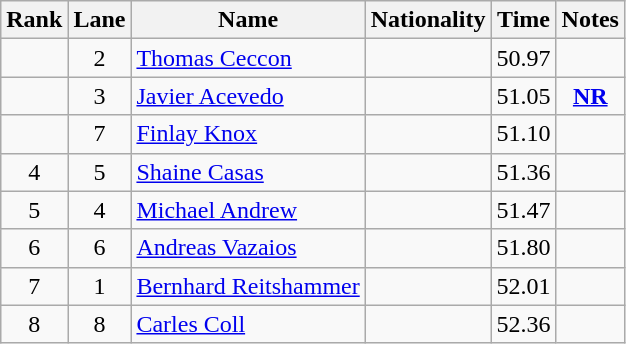<table class="wikitable sortable" style="text-align:center">
<tr>
<th>Rank</th>
<th>Lane</th>
<th>Name</th>
<th>Nationality</th>
<th>Time</th>
<th>Notes</th>
</tr>
<tr>
<td></td>
<td>2</td>
<td align=left><a href='#'>Thomas Ceccon</a></td>
<td align=left></td>
<td>50.97</td>
<td></td>
</tr>
<tr>
<td></td>
<td>3</td>
<td align=left><a href='#'>Javier Acevedo</a></td>
<td align=left></td>
<td>51.05</td>
<td><strong><a href='#'>NR</a></strong></td>
</tr>
<tr>
<td></td>
<td>7</td>
<td align=left><a href='#'>Finlay Knox</a></td>
<td align=left></td>
<td>51.10</td>
<td></td>
</tr>
<tr>
<td>4</td>
<td>5</td>
<td align=left><a href='#'>Shaine Casas</a></td>
<td align=left></td>
<td>51.36</td>
<td></td>
</tr>
<tr>
<td>5</td>
<td>4</td>
<td align=left><a href='#'>Michael Andrew</a></td>
<td align=left></td>
<td>51.47</td>
<td></td>
</tr>
<tr>
<td>6</td>
<td>6</td>
<td align=left><a href='#'>Andreas Vazaios</a></td>
<td align=left></td>
<td>51.80</td>
<td></td>
</tr>
<tr>
<td>7</td>
<td>1</td>
<td align=left><a href='#'>Bernhard Reitshammer</a></td>
<td align=left></td>
<td>52.01</td>
<td></td>
</tr>
<tr>
<td>8</td>
<td>8</td>
<td align=left><a href='#'>Carles Coll</a></td>
<td align=left></td>
<td>52.36</td>
<td></td>
</tr>
</table>
